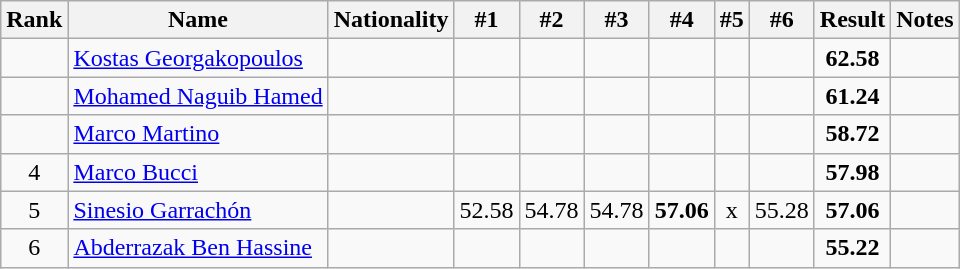<table class="wikitable sortable" style="text-align:center">
<tr>
<th>Rank</th>
<th>Name</th>
<th>Nationality</th>
<th>#1</th>
<th>#2</th>
<th>#3</th>
<th>#4</th>
<th>#5</th>
<th>#6</th>
<th>Result</th>
<th>Notes</th>
</tr>
<tr>
<td></td>
<td align=left><a href='#'>Kostas Georgakopoulos</a></td>
<td align=left></td>
<td></td>
<td></td>
<td></td>
<td></td>
<td></td>
<td></td>
<td><strong>62.58</strong></td>
<td></td>
</tr>
<tr>
<td></td>
<td align=left><a href='#'>Mohamed Naguib Hamed</a></td>
<td align=left></td>
<td></td>
<td></td>
<td></td>
<td></td>
<td></td>
<td></td>
<td><strong>61.24</strong></td>
<td></td>
</tr>
<tr>
<td></td>
<td align=left><a href='#'>Marco Martino</a></td>
<td align=left></td>
<td></td>
<td></td>
<td></td>
<td></td>
<td></td>
<td></td>
<td><strong>58.72</strong></td>
<td></td>
</tr>
<tr>
<td>4</td>
<td align=left><a href='#'>Marco Bucci</a></td>
<td align=left></td>
<td></td>
<td></td>
<td></td>
<td></td>
<td></td>
<td></td>
<td><strong>57.98</strong></td>
<td></td>
</tr>
<tr>
<td>5</td>
<td align=left><a href='#'>Sinesio Garrachón</a></td>
<td align=left></td>
<td>52.58</td>
<td>54.78</td>
<td>54.78</td>
<td><strong>57.06</strong></td>
<td>x</td>
<td>55.28</td>
<td><strong>57.06</strong></td>
<td></td>
</tr>
<tr>
<td>6</td>
<td align=left><a href='#'>Abderrazak Ben Hassine</a></td>
<td align=left></td>
<td></td>
<td></td>
<td></td>
<td></td>
<td></td>
<td></td>
<td><strong>55.22</strong></td>
<td></td>
</tr>
</table>
